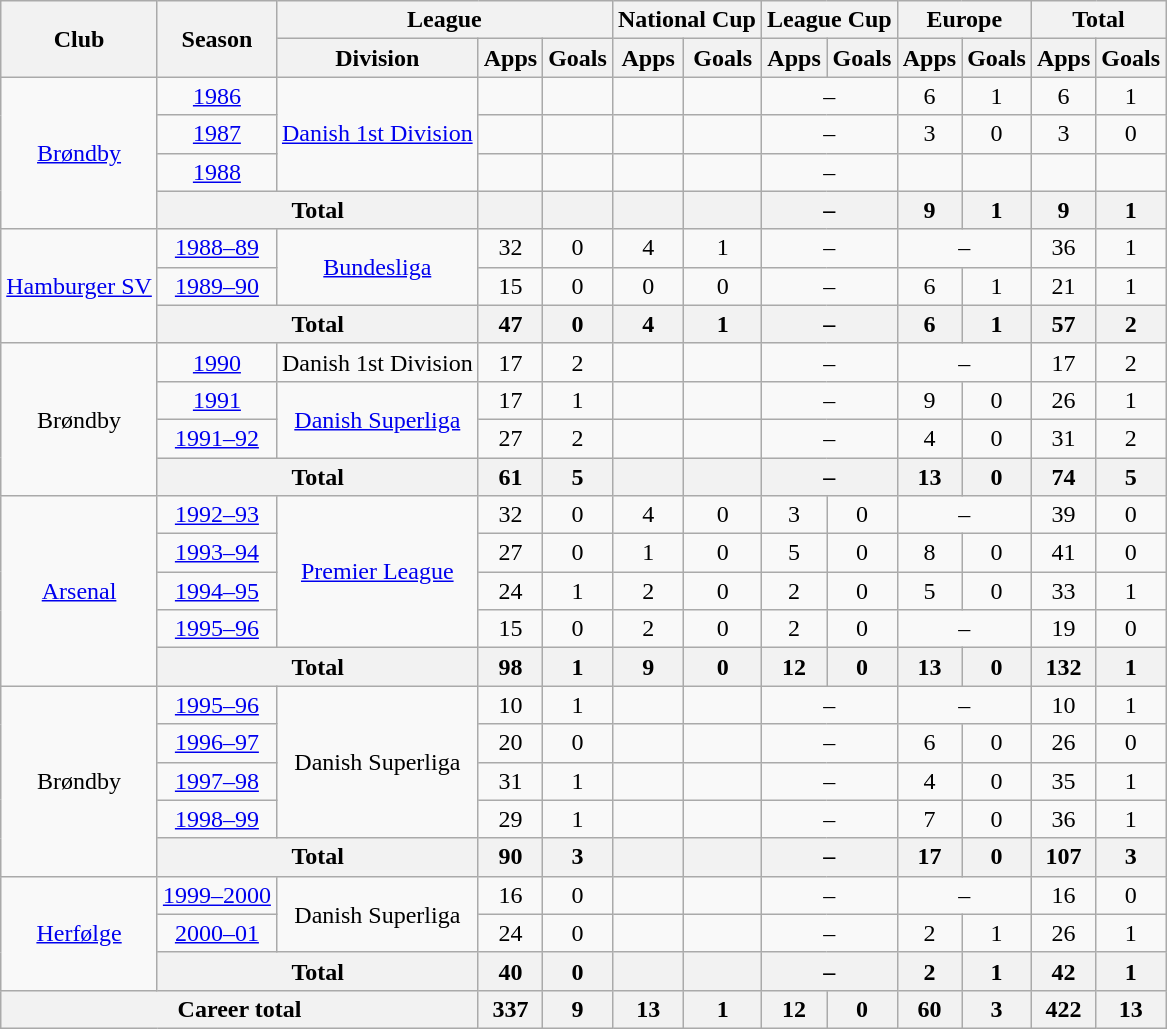<table class=wikitable style=text-align:center>
<tr>
<th rowspan="2">Club</th>
<th rowspan="2">Season</th>
<th colspan="3">League</th>
<th colspan="2">National Cup</th>
<th colspan="2">League Cup</th>
<th colspan="2">Europe</th>
<th colspan="2">Total</th>
</tr>
<tr>
<th>Division</th>
<th>Apps</th>
<th>Goals</th>
<th>Apps</th>
<th>Goals</th>
<th>Apps</th>
<th>Goals</th>
<th>Apps</th>
<th>Goals</th>
<th>Apps</th>
<th>Goals</th>
</tr>
<tr>
<td rowspan="4"><a href='#'>Brøndby</a></td>
<td><a href='#'>1986</a></td>
<td rowspan="3"><a href='#'>Danish 1st Division</a></td>
<td></td>
<td></td>
<td></td>
<td></td>
<td colspan="2">–</td>
<td>6</td>
<td>1</td>
<td>6</td>
<td>1</td>
</tr>
<tr>
<td><a href='#'>1987</a></td>
<td></td>
<td></td>
<td></td>
<td></td>
<td colspan="2">–</td>
<td>3</td>
<td>0</td>
<td>3</td>
<td>0</td>
</tr>
<tr>
<td><a href='#'>1988</a></td>
<td></td>
<td></td>
<td></td>
<td></td>
<td colspan="2">–</td>
<td></td>
<td></td>
<td></td>
<td></td>
</tr>
<tr>
<th colspan="2">Total</th>
<th></th>
<th></th>
<th></th>
<th></th>
<th colspan="2">–</th>
<th>9</th>
<th>1</th>
<th>9</th>
<th>1</th>
</tr>
<tr>
<td rowspan="3"><a href='#'>Hamburger SV</a></td>
<td><a href='#'>1988–89</a></td>
<td rowspan="2"><a href='#'>Bundesliga</a></td>
<td>32</td>
<td>0</td>
<td>4</td>
<td>1</td>
<td colspan="2">–</td>
<td colspan="2">–</td>
<td>36</td>
<td>1</td>
</tr>
<tr>
<td><a href='#'>1989–90</a></td>
<td>15</td>
<td>0</td>
<td>0</td>
<td>0</td>
<td colspan="2">–</td>
<td>6</td>
<td>1</td>
<td>21</td>
<td>1</td>
</tr>
<tr>
<th colspan="2">Total</th>
<th>47</th>
<th>0</th>
<th>4</th>
<th>1</th>
<th colspan="2">–</th>
<th>6</th>
<th>1</th>
<th>57</th>
<th>2</th>
</tr>
<tr>
<td rowspan="4">Brøndby</td>
<td><a href='#'>1990</a></td>
<td>Danish 1st Division</td>
<td>17</td>
<td>2</td>
<td></td>
<td></td>
<td colspan="2">–</td>
<td colspan="2">–</td>
<td>17</td>
<td>2</td>
</tr>
<tr>
<td><a href='#'>1991</a></td>
<td rowspan="2"><a href='#'>Danish Superliga</a></td>
<td>17</td>
<td>1</td>
<td></td>
<td></td>
<td colspan="2">–</td>
<td>9</td>
<td>0</td>
<td>26</td>
<td>1</td>
</tr>
<tr>
<td><a href='#'>1991–92</a></td>
<td>27</td>
<td>2</td>
<td></td>
<td></td>
<td colspan="2">–</td>
<td>4</td>
<td>0</td>
<td>31</td>
<td>2</td>
</tr>
<tr>
<th colspan="2">Total</th>
<th>61</th>
<th>5</th>
<th></th>
<th></th>
<th colspan="2">–</th>
<th>13</th>
<th>0</th>
<th>74</th>
<th>5</th>
</tr>
<tr>
<td rowspan="5"><a href='#'>Arsenal</a></td>
<td><a href='#'>1992–93</a></td>
<td rowspan="4"><a href='#'>Premier League</a></td>
<td>32</td>
<td>0</td>
<td>4</td>
<td>0</td>
<td>3</td>
<td>0</td>
<td colspan="2">–</td>
<td>39</td>
<td>0</td>
</tr>
<tr>
<td><a href='#'>1993–94</a></td>
<td>27</td>
<td>0</td>
<td>1</td>
<td>0</td>
<td>5</td>
<td>0</td>
<td>8</td>
<td>0</td>
<td>41</td>
<td>0</td>
</tr>
<tr>
<td><a href='#'>1994–95</a></td>
<td>24</td>
<td>1</td>
<td>2</td>
<td>0</td>
<td>2</td>
<td>0</td>
<td>5</td>
<td>0</td>
<td>33</td>
<td>1</td>
</tr>
<tr>
<td><a href='#'>1995–96</a></td>
<td>15</td>
<td>0</td>
<td>2</td>
<td>0</td>
<td>2</td>
<td>0</td>
<td colspan="2">–</td>
<td>19</td>
<td>0</td>
</tr>
<tr>
<th colspan="2">Total</th>
<th>98</th>
<th>1</th>
<th>9</th>
<th>0</th>
<th>12</th>
<th>0</th>
<th>13</th>
<th>0</th>
<th>132</th>
<th>1</th>
</tr>
<tr>
<td rowspan="5">Brøndby</td>
<td><a href='#'>1995–96</a></td>
<td rowspan="4">Danish Superliga</td>
<td>10</td>
<td>1</td>
<td></td>
<td></td>
<td colspan="2">–</td>
<td colspan="2">–</td>
<td>10</td>
<td>1</td>
</tr>
<tr>
<td><a href='#'>1996–97</a></td>
<td>20</td>
<td>0</td>
<td></td>
<td></td>
<td colspan="2">–</td>
<td>6</td>
<td>0</td>
<td>26</td>
<td>0</td>
</tr>
<tr>
<td><a href='#'>1997–98</a></td>
<td>31</td>
<td>1</td>
<td></td>
<td></td>
<td colspan="2">–</td>
<td>4</td>
<td>0</td>
<td>35</td>
<td>1</td>
</tr>
<tr>
<td><a href='#'>1998–99</a></td>
<td>29</td>
<td>1</td>
<td></td>
<td></td>
<td colspan="2">–</td>
<td>7</td>
<td>0</td>
<td>36</td>
<td>1</td>
</tr>
<tr>
<th colspan="2">Total</th>
<th>90</th>
<th>3</th>
<th></th>
<th></th>
<th colspan="2">–</th>
<th>17</th>
<th>0</th>
<th>107</th>
<th>3</th>
</tr>
<tr>
<td rowspan="3"><a href='#'>Herfølge</a></td>
<td><a href='#'>1999–2000</a></td>
<td rowspan="2">Danish Superliga</td>
<td>16</td>
<td>0</td>
<td></td>
<td></td>
<td colspan="2">–</td>
<td colspan="2">–</td>
<td>16</td>
<td>0</td>
</tr>
<tr>
<td><a href='#'>2000–01</a></td>
<td>24</td>
<td>0</td>
<td></td>
<td></td>
<td colspan="2">–</td>
<td>2</td>
<td>1</td>
<td>26</td>
<td>1</td>
</tr>
<tr>
<th colspan="2">Total</th>
<th>40</th>
<th>0</th>
<th></th>
<th></th>
<th colspan="2">–</th>
<th>2</th>
<th>1</th>
<th>42</th>
<th>1</th>
</tr>
<tr>
<th colspan="3">Career total</th>
<th>337</th>
<th>9</th>
<th>13</th>
<th>1</th>
<th>12</th>
<th>0</th>
<th>60</th>
<th>3</th>
<th>422</th>
<th>13</th>
</tr>
</table>
